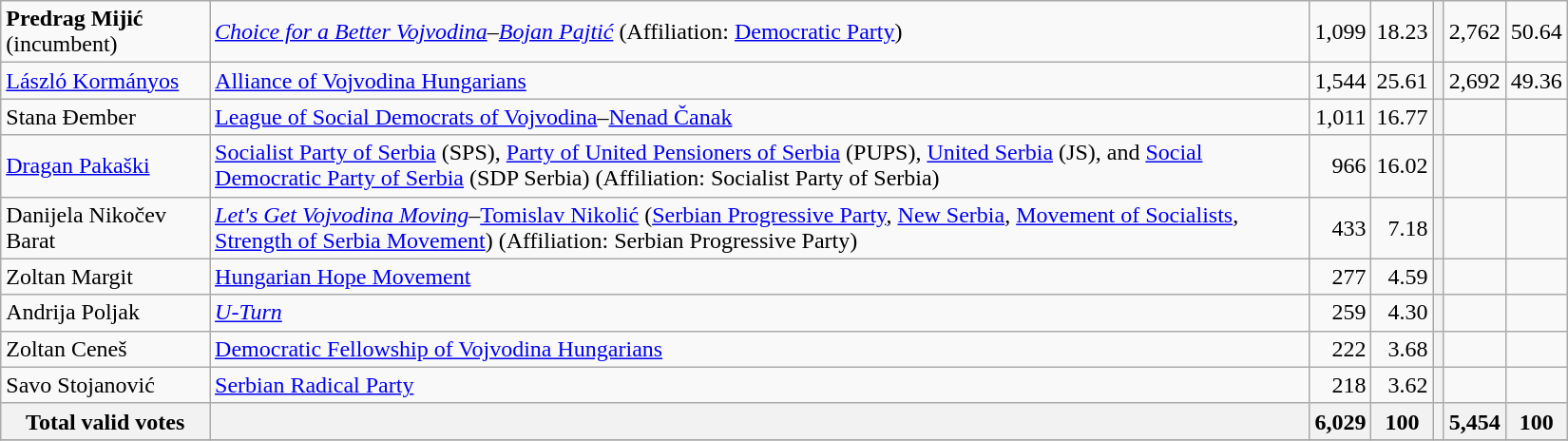<table style="width:1100px;" class="wikitable">
<tr>
<td align="left"><strong>Predrag Mijić</strong> (incumbent)</td>
<td align="left"><em><a href='#'>Choice for a Better Vojvodina</a>–<a href='#'>Bojan Pajtić</a></em> (Affiliation: <a href='#'>Democratic Party</a>)</td>
<td align="right">1,099</td>
<td align="right">18.23</td>
<th align="left"></th>
<td align="right">2,762</td>
<td align="right">50.64</td>
</tr>
<tr>
<td align="left"><a href='#'>László Kormányos</a></td>
<td align="left"><a href='#'>Alliance of Vojvodina Hungarians</a></td>
<td align="right">1,544</td>
<td align="right">25.61</td>
<th align="left"></th>
<td align="right">2,692</td>
<td align="right">49.36</td>
</tr>
<tr>
<td align="left">Stana Đember</td>
<td align="left"><a href='#'>League of Social Democrats of Vojvodina</a>–<a href='#'>Nenad Čanak</a></td>
<td align="right">1,011</td>
<td align="right">16.77</td>
<th align="left"></th>
<td align="right"></td>
<td align="right"></td>
</tr>
<tr>
<td align="left"><a href='#'>Dragan Pakaški</a></td>
<td align="left"><a href='#'>Socialist Party of Serbia</a> (SPS), <a href='#'>Party of United Pensioners of Serbia</a> (PUPS), <a href='#'>United Serbia</a> (JS), and <a href='#'>Social Democratic Party of Serbia</a> (SDP Serbia) (Affiliation: Socialist Party of Serbia)</td>
<td align="right">966</td>
<td align="right">16.02</td>
<th align="left"></th>
<td align="right"></td>
<td align="right"></td>
</tr>
<tr>
<td align="left">Danijela Nikočev Barat</td>
<td align="left"><em><a href='#'>Let's Get Vojvodina Moving</a></em>–<a href='#'>Tomislav Nikolić</a> (<a href='#'>Serbian Progressive Party</a>, <a href='#'>New Serbia</a>, <a href='#'>Movement of Socialists</a>, <a href='#'>Strength of Serbia Movement</a>) (Affiliation: Serbian Progressive Party)</td>
<td align="right">433</td>
<td align="right">7.18</td>
<th align="left"></th>
<td align="right"></td>
<td align="right"></td>
</tr>
<tr>
<td align="left">Zoltan Margit</td>
<td align="left"><a href='#'>Hungarian Hope Movement</a></td>
<td align="right">277</td>
<td align="right">4.59</td>
<th align="left"></th>
<td align="right"></td>
<td align="right"></td>
</tr>
<tr>
<td align="left">Andrija Poljak</td>
<td align="left"><em><a href='#'>U-Turn</a></em></td>
<td align="right">259</td>
<td align="right">4.30</td>
<th align="left"></th>
<td align="right"></td>
<td align="right"></td>
</tr>
<tr>
<td align="left">Zoltan Ceneš</td>
<td align="left"><a href='#'>Democratic Fellowship of Vojvodina Hungarians</a></td>
<td align="right">222</td>
<td align="right">3.68</td>
<th align="left"></th>
<td align="right"></td>
<td align="right"></td>
</tr>
<tr>
<td align="left">Savo Stojanović</td>
<td align="left"><a href='#'>Serbian Radical Party</a></td>
<td align="right">218</td>
<td align="right">3.62</td>
<th align="left"></th>
<td align="right"></td>
<td align="right"></td>
</tr>
<tr>
<th align="left">Total valid votes</th>
<th align="left"></th>
<th align="right">6,029</th>
<th align="right">100</th>
<th align="left"></th>
<th align="right">5,454</th>
<th align="right">100</th>
</tr>
<tr>
</tr>
</table>
